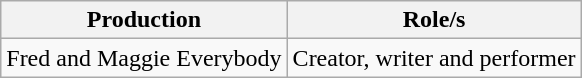<table class="wikitable">
<tr>
<th>Production</th>
<th>Role/s</th>
</tr>
<tr>
<td>Fred and Maggie Everybody</td>
<td>Creator, writer and performer</td>
</tr>
</table>
